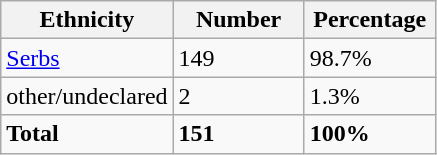<table class="wikitable">
<tr>
<th width="100px">Ethnicity</th>
<th width="80px">Number</th>
<th width="80px">Percentage</th>
</tr>
<tr>
<td><a href='#'>Serbs</a></td>
<td>149</td>
<td>98.7%</td>
</tr>
<tr>
<td>other/undeclared</td>
<td>2</td>
<td>1.3%</td>
</tr>
<tr>
<td><strong>Total</strong></td>
<td><strong>151</strong></td>
<td><strong>100%</strong></td>
</tr>
</table>
